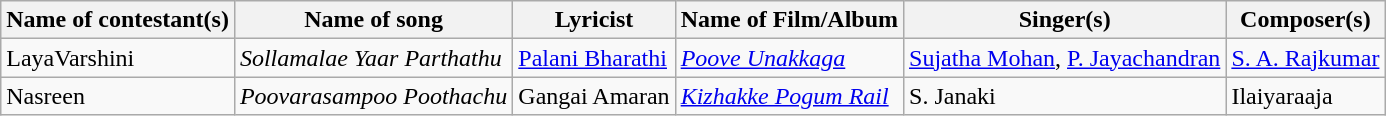<table class="wikitable">
<tr>
<th>Name of contestant(s)</th>
<th>Name of song</th>
<th>Lyricist</th>
<th>Name of Film/Album</th>
<th>Singer(s)</th>
<th>Composer(s)</th>
</tr>
<tr>
<td>LayaVarshini </td>
<td><em>Sollamalae Yaar Parthathu</em></td>
<td><a href='#'>Palani Bharathi</a></td>
<td><a href='#'><em>Poove Unakkaga</em></a></td>
<td><a href='#'>Sujatha Mohan</a>, <a href='#'>P. Jayachandran</a></td>
<td><a href='#'>S. A. Rajkumar</a></td>
</tr>
<tr>
<td>Nasreen </td>
<td><em>Poovarasampoo Poothachu</em></td>
<td>Gangai Amaran</td>
<td><a href='#'><em>Kizhakke Pogum Rail</em></a></td>
<td>S. Janaki</td>
<td>Ilaiyaraaja</td>
</tr>
</table>
